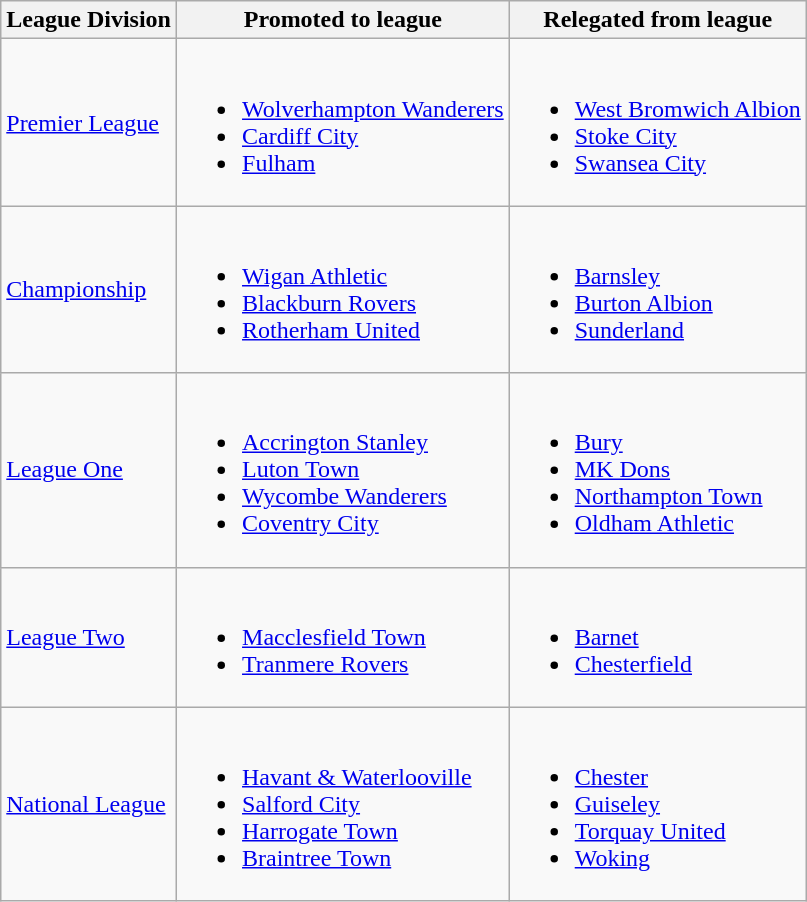<table class="wikitable">
<tr>
<th>League Division</th>
<th>Promoted to league </th>
<th>Relegated from league </th>
</tr>
<tr>
<td><a href='#'>Premier League</a></td>
<td><br><ul><li><a href='#'>Wolverhampton Wanderers</a> </li><li><a href='#'>Cardiff City</a> </li><li><a href='#'>Fulham</a> </li></ul></td>
<td><br><ul><li><a href='#'>West Bromwich Albion</a> </li><li><a href='#'>Stoke City</a> </li><li><a href='#'>Swansea City</a> </li></ul></td>
</tr>
<tr>
<td><a href='#'>Championship</a></td>
<td><br><ul><li><a href='#'>Wigan Athletic</a> </li><li><a href='#'>Blackburn Rovers</a> </li><li><a href='#'>Rotherham United</a> </li></ul></td>
<td><br><ul><li><a href='#'>Barnsley</a> </li><li><a href='#'>Burton Albion</a> </li><li><a href='#'>Sunderland</a> </li></ul></td>
</tr>
<tr>
<td><a href='#'>League One</a></td>
<td><br><ul><li><a href='#'>Accrington Stanley</a> </li><li><a href='#'>Luton Town</a> </li><li><a href='#'>Wycombe Wanderers</a> </li><li><a href='#'>Coventry City</a> </li></ul></td>
<td><br><ul><li><a href='#'>Bury</a> </li><li><a href='#'>MK Dons</a> </li><li><a href='#'>Northampton Town</a> </li><li><a href='#'>Oldham Athletic</a> </li></ul></td>
</tr>
<tr>
<td><a href='#'>League Two</a></td>
<td><br><ul><li><a href='#'>Macclesfield Town</a> </li><li><a href='#'>Tranmere Rovers</a> </li></ul></td>
<td><br><ul><li><a href='#'>Barnet</a> </li><li><a href='#'>Chesterfield</a> </li></ul></td>
</tr>
<tr>
<td><a href='#'>National League</a></td>
<td><br><ul><li><a href='#'>Havant & Waterlooville</a> </li><li><a href='#'>Salford City</a> </li><li><a href='#'>Harrogate Town</a> </li><li><a href='#'>Braintree Town</a> </li></ul></td>
<td><br><ul><li><a href='#'>Chester</a> </li><li><a href='#'>Guiseley</a> </li><li><a href='#'>Torquay United</a> </li><li><a href='#'>Woking</a> </li></ul></td>
</tr>
</table>
